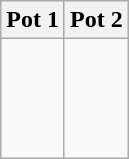<table class=wikitable>
<tr>
<th>Pot 1</th>
<th>Pot 2</th>
</tr>
<tr>
<td><br><br><br><br></td>
<td><br><br><br><br></td>
</tr>
</table>
